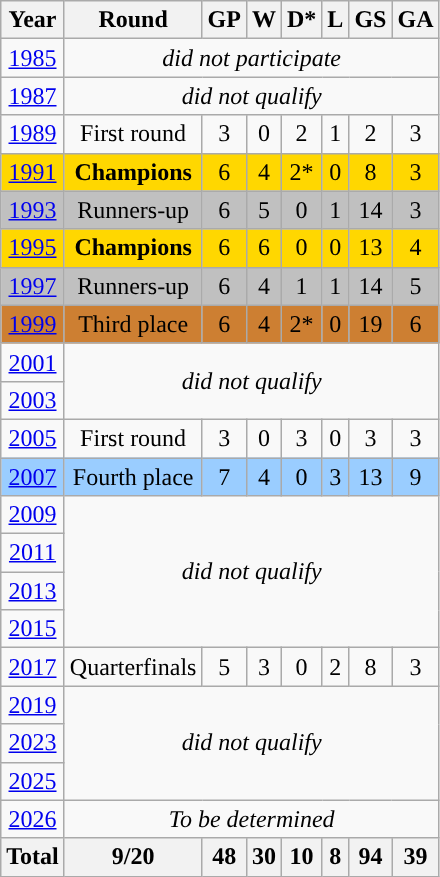<table class="wikitable" style="text-align: center;">
<tr>
<th>Year</th>
<th>Round</th>
<th>GP</th>
<th>W</th>
<th>D*</th>
<th>L</th>
<th>GS</th>
<th>GA</th>
</tr>
<tr>
<td> <a href='#'>1985</a></td>
<td colspan=7><em>did not participate</em></td>
</tr>
<tr>
<td> <a href='#'>1987</a></td>
<td colspan=7><em>did not qualify</em></td>
</tr>
<tr>
<td> <a href='#'>1989</a></td>
<td>First round</td>
<td>3</td>
<td>0</td>
<td>2</td>
<td>1</td>
<td>2</td>
<td>3</td>
</tr>
<tr style="background:gold;">
<td> <a href='#'>1991</a></td>
<td><strong>Champions</strong></td>
<td>6</td>
<td>4</td>
<td>2*</td>
<td>0</td>
<td>8</td>
<td>3</td>
</tr>
<tr style="background:silver;">
<td> <a href='#'>1993</a></td>
<td>Runners-up</td>
<td>6</td>
<td>5</td>
<td>0</td>
<td>1</td>
<td>14</td>
<td>3</td>
</tr>
<tr style="background:gold;">
<td> <a href='#'>1995</a></td>
<td><strong>Champions</strong></td>
<td>6</td>
<td>6</td>
<td>0</td>
<td>0</td>
<td>13</td>
<td>4</td>
</tr>
<tr style="background:silver;">
<td> <a href='#'>1997</a></td>
<td>Runners-up</td>
<td>6</td>
<td>4</td>
<td>1</td>
<td>1</td>
<td>14</td>
<td>5</td>
</tr>
<tr style="background:#cd7f32;">
<td> <a href='#'>1999</a></td>
<td>Third place</td>
<td>6</td>
<td>4</td>
<td>2*</td>
<td>0</td>
<td>19</td>
<td>6</td>
</tr>
<tr>
<td> <a href='#'>2001</a></td>
<td colspan=7 rowspan=2><em>did not qualify</em></td>
</tr>
<tr>
<td> <a href='#'>2003</a></td>
</tr>
<tr>
<td> <a href='#'>2005</a></td>
<td>First round</td>
<td>3</td>
<td>0</td>
<td>3</td>
<td>0</td>
<td>3</td>
<td>3</td>
</tr>
<tr style="background:#9acdff">
<td> <a href='#'>2007</a></td>
<td>Fourth place</td>
<td>7</td>
<td>4</td>
<td>0</td>
<td>3</td>
<td>13</td>
<td>9</td>
</tr>
<tr>
<td> <a href='#'>2009</a></td>
<td colspan=7 rowspan=4><em>did not qualify</em></td>
</tr>
<tr>
<td> <a href='#'>2011</a></td>
</tr>
<tr>
<td> <a href='#'>2013</a></td>
</tr>
<tr>
<td> <a href='#'>2015</a></td>
</tr>
<tr>
<td> <a href='#'>2017</a></td>
<td>Quarterfinals</td>
<td>5</td>
<td>3</td>
<td>0</td>
<td>2</td>
<td>8</td>
<td>3</td>
</tr>
<tr>
<td> <a href='#'>2019</a></td>
<td colspan=7 rowspan=3><em>did not qualify</em></td>
</tr>
<tr>
<td> <a href='#'>2023</a></td>
</tr>
<tr>
<td> <a href='#'>2025</a></td>
</tr>
<tr>
<td> <a href='#'>2026</a></td>
<td colspan=7><em>To be determined</em></td>
</tr>
<tr>
<th>Total</th>
<th>9/20</th>
<th>48</th>
<th>30</th>
<th>10</th>
<th>8</th>
<th>94</th>
<th>39</th>
</tr>
</table>
